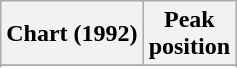<table class="wikitable sortable">
<tr>
<th align="left">Chart (1992)</th>
<th align="center">Peak<br>position</th>
</tr>
<tr>
</tr>
<tr>
</tr>
</table>
